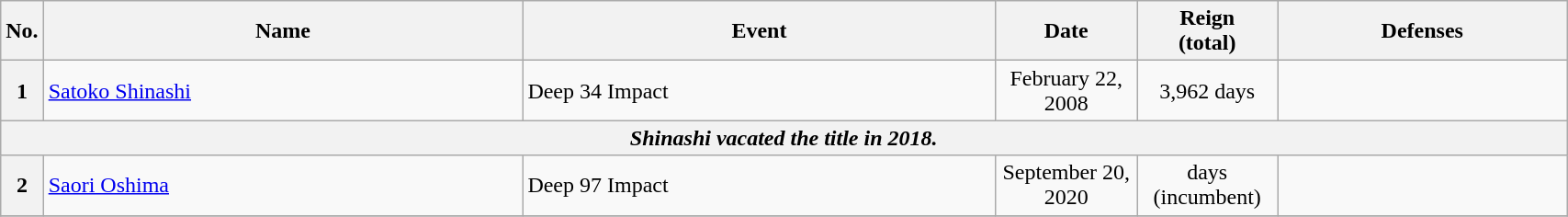<table class="wikitable" style="width:90%;">
<tr>
<th style="width:2%;">No.</th>
<th>Name</th>
<th>Event</th>
<th style="width:9%;">Date</th>
<th style="width:9%;">Reign<br>(total)</th>
<th>Defenses</th>
</tr>
<tr>
<th>1</th>
<td> <a href='#'>Satoko Shinashi</a><br></td>
<td>Deep 34 Impact<br></td>
<td align=center>February 22, 2008</td>
<td align=center>3,962 days</td>
<td></td>
</tr>
<tr>
<th colspan=6 align=center><em>Shinashi vacated the title in 2018.</em></th>
</tr>
<tr>
<th>2</th>
<td> <a href='#'>Saori Oshima</a><br></td>
<td>Deep 97 Impact<br></td>
<td align=center>September 20, 2020</td>
<td align=center> days<br>(incumbent)</td>
<td><br><br>
</td>
</tr>
<tr>
</tr>
</table>
